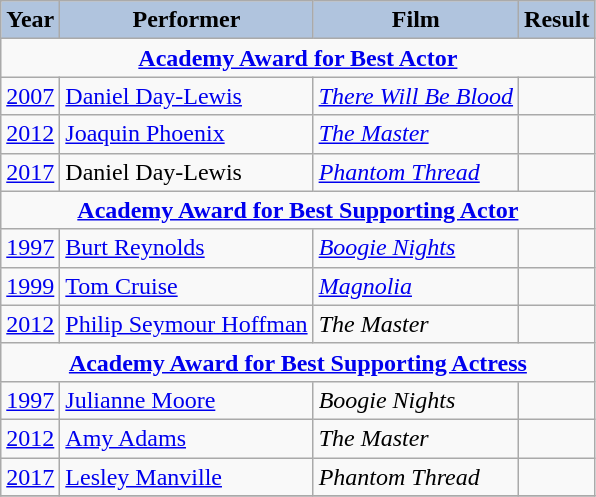<table class="wikitable">
<tr style="text-align:center;">
<th style="background:#B0C4DE;">Year</th>
<th style="background:#B0C4DE;">Performer</th>
<th style="background:#B0C4DE;">Film</th>
<th style="background:#B0C4DE;">Result</th>
</tr>
<tr>
<td colspan="4" style="text-align:center;"><strong><a href='#'>Academy Award for Best Actor</a></strong></td>
</tr>
<tr>
<td><a href='#'>2007</a></td>
<td><a href='#'>Daniel Day-Lewis</a></td>
<td><em><a href='#'>There Will Be Blood</a></em></td>
<td></td>
</tr>
<tr>
<td><a href='#'>2012</a></td>
<td><a href='#'>Joaquin Phoenix</a></td>
<td><em><a href='#'>The Master</a></em></td>
<td></td>
</tr>
<tr>
<td><a href='#'>2017</a></td>
<td>Daniel Day-Lewis</td>
<td><em><a href='#'>Phantom Thread</a></em></td>
<td></td>
</tr>
<tr>
<td colspan="8" style="text-align:center;"><strong><a href='#'>Academy Award for Best Supporting Actor</a></strong></td>
</tr>
<tr>
<td><a href='#'>1997</a></td>
<td><a href='#'>Burt Reynolds</a></td>
<td><em><a href='#'>Boogie Nights</a></em></td>
<td></td>
</tr>
<tr>
<td><a href='#'>1999</a></td>
<td><a href='#'>Tom Cruise</a></td>
<td><em><a href='#'>Magnolia</a></em></td>
<td></td>
</tr>
<tr>
<td><a href='#'>2012</a></td>
<td><a href='#'>Philip Seymour Hoffman</a></td>
<td><em>The Master</em></td>
<td></td>
</tr>
<tr>
<td colspan="8" style="text-align:center;"><strong><a href='#'>Academy Award for Best Supporting Actress</a></strong></td>
</tr>
<tr>
<td><a href='#'>1997</a></td>
<td><a href='#'>Julianne Moore</a></td>
<td><em>Boogie Nights</em></td>
<td></td>
</tr>
<tr>
<td><a href='#'>2012</a></td>
<td><a href='#'>Amy Adams</a></td>
<td><em>The Master</em></td>
<td></td>
</tr>
<tr>
<td><a href='#'>2017</a></td>
<td><a href='#'>Lesley Manville</a></td>
<td><em>Phantom Thread</em></td>
<td></td>
</tr>
<tr>
</tr>
</table>
